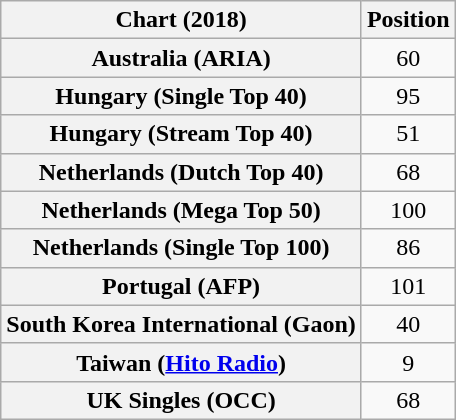<table class="wikitable sortable plainrowheaders" style="text-align:center">
<tr>
<th scope="col">Chart (2018)</th>
<th scope="col">Position</th>
</tr>
<tr>
<th scope="row">Australia (ARIA)</th>
<td>60</td>
</tr>
<tr>
<th scope="row">Hungary (Single Top 40)</th>
<td>95</td>
</tr>
<tr>
<th scope="row">Hungary (Stream Top 40)</th>
<td>51</td>
</tr>
<tr>
<th scope="row">Netherlands (Dutch Top 40)</th>
<td>68</td>
</tr>
<tr>
<th scope="row">Netherlands (Mega Top 50)</th>
<td>100</td>
</tr>
<tr>
<th scope="row">Netherlands (Single Top 100)</th>
<td>86</td>
</tr>
<tr>
<th scope="row">Portugal (AFP)</th>
<td>101</td>
</tr>
<tr>
<th scope="row">South Korea International (Gaon)</th>
<td>40</td>
</tr>
<tr>
<th scope="row">Taiwan (<a href='#'>Hito Radio</a>)</th>
<td>9</td>
</tr>
<tr>
<th scope="row">UK Singles (OCC)</th>
<td>68</td>
</tr>
</table>
